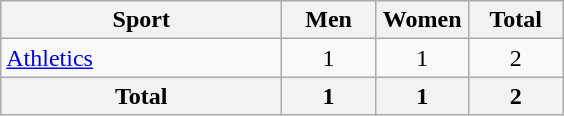<table class="wikitable sortable" style="text-align:center;">
<tr>
<th width=180>Sport</th>
<th width=55>Men</th>
<th width=55>Women</th>
<th width=55>Total</th>
</tr>
<tr>
<td align=left><a href='#'>Athletics</a></td>
<td>1</td>
<td>1</td>
<td>2</td>
</tr>
<tr>
<th>Total</th>
<th>1</th>
<th>1</th>
<th>2</th>
</tr>
</table>
